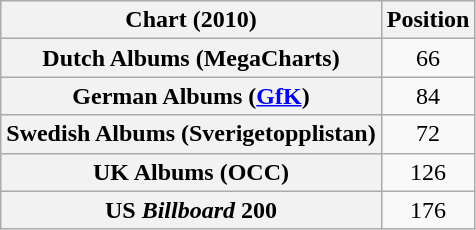<table class="wikitable sortable plainrowheaders" style="text-align:center;">
<tr>
<th>Chart (2010)</th>
<th>Position</th>
</tr>
<tr>
<th scope="row">Dutch Albums (MegaCharts)</th>
<td>66</td>
</tr>
<tr>
<th scope="row">German Albums (<a href='#'>GfK</a>)</th>
<td>84</td>
</tr>
<tr>
<th scope="row">Swedish Albums (Sverigetopplistan)</th>
<td>72</td>
</tr>
<tr>
<th scope="row">UK Albums (OCC)</th>
<td>126</td>
</tr>
<tr>
<th scope="row">US <em>Billboard</em> 200</th>
<td>176</td>
</tr>
</table>
